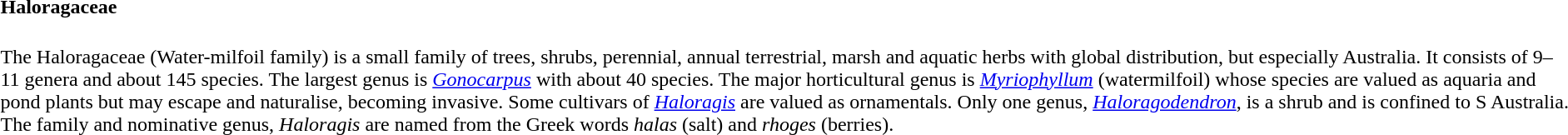<table>
<tr>
<td><br><h4>Haloragaceae</h4>
The Haloragaceae (Water-milfoil family) is a small family of trees, shrubs, perennial, annual terrestrial, marsh and aquatic herbs with global distribution, but especially Australia. It consists of 9–11 genera and about 145 species. The largest genus is <em><a href='#'>Gonocarpus</a></em> with about 40 species. The major horticultural genus is <em><a href='#'>Myriophyllum</a></em> (watermilfoil) whose species are valued as aquaria and pond plants but may escape and naturalise, becoming invasive. Some cultivars of <em><a href='#'>Haloragis</a></em> are valued as ornamentals. Only one genus, <em><a href='#'>Haloragodendron</a></em>, is a shrub and is confined to S Australia. The family and nominative genus, <em>Haloragis</em> are named from the Greek words <em>halas</em> (salt) and <em>rhoges</em> (berries).</td>
</tr>
</table>
